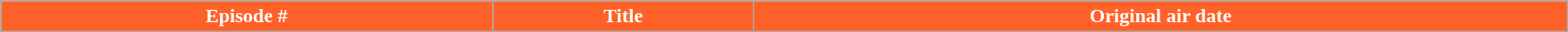<table class="wikitable plainrowheaders"  style="width:100%; margin-right:0;">
<tr>
<th style="background:#FF6229; color:#fff;">Episode #</th>
<th style="background:#FF6229; color:#fff;">Title</th>
<th style="background:#FF6229; color:#fff;">Original air date<br>











</th>
</tr>
</table>
